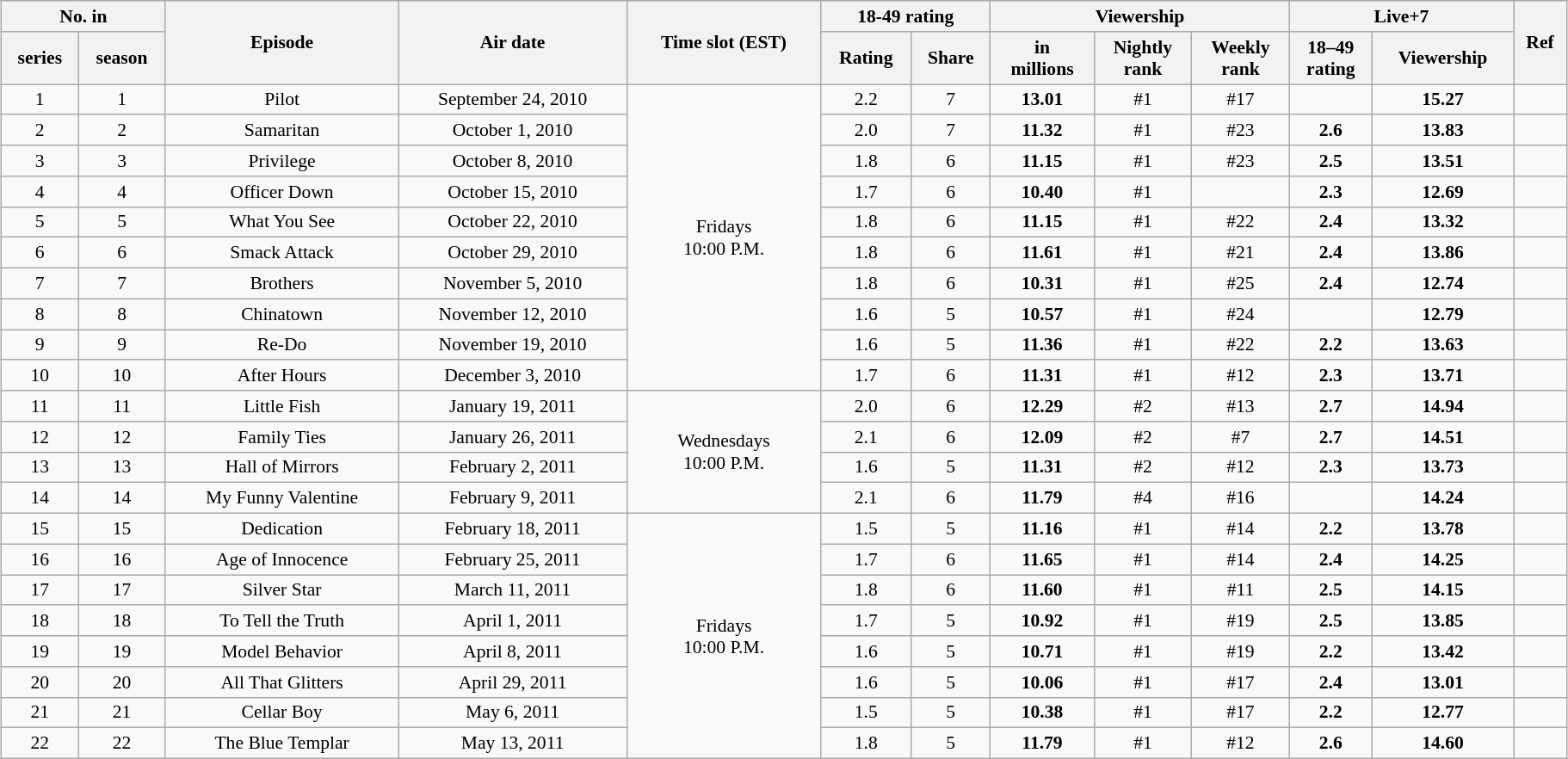<table class="wikitable" style="font-size:90%; text-align:center; width: 96%; margin-left: auto; margin-right: auto;">
<tr>
<th colspan="2">No. in</th>
<th rowspan="2">Episode</th>
<th rowspan="2">Air date</th>
<th rowspan="2">Time slot (EST)</th>
<th colspan="2">18-49 rating</th>
<th colspan="3">Viewership</th>
<th colspan="2">Live+7</th>
<th rowspan="2">Ref</th>
</tr>
<tr>
<th>series</th>
<th>season</th>
<th>Rating</th>
<th>Share</th>
<th>in <br>millions</th>
<th>Nightly <br>rank</th>
<th>Weekly <br>rank</th>
<th>18–49 <br>rating</th>
<th>Viewership</th>
</tr>
<tr>
<td style="text-align:center">1</td>
<td style="text-align:center">1</td>
<td>Pilot</td>
<td>September 24, 2010</td>
<td style="text-align:center" rowspan="10">Fridays<br>10:00 P.M.</td>
<td>2.2</td>
<td>7</td>
<td><strong>13.01</strong></td>
<td>#1</td>
<td>#17</td>
<td></td>
<td><strong>15.27</strong></td>
<td></td>
</tr>
<tr>
<td>2</td>
<td>2</td>
<td>Samaritan</td>
<td>October 1, 2010</td>
<td>2.0</td>
<td>7</td>
<td><strong>11.32</strong></td>
<td>#1</td>
<td>#23</td>
<td><strong>2.6</strong></td>
<td><strong>13.83</strong></td>
<td></td>
</tr>
<tr>
<td>3</td>
<td>3</td>
<td>Privilege</td>
<td>October 8, 2010</td>
<td>1.8</td>
<td>6</td>
<td><strong>11.15</strong></td>
<td>#1</td>
<td>#23</td>
<td><strong>2.5</strong></td>
<td><strong>13.51</strong></td>
<td></td>
</tr>
<tr>
<td>4</td>
<td>4</td>
<td>Officer Down</td>
<td>October 15, 2010</td>
<td>1.7</td>
<td>6</td>
<td><strong>10.40</strong></td>
<td>#1</td>
<td></td>
<td><strong>2.3</strong></td>
<td><strong>12.69</strong></td>
<td></td>
</tr>
<tr>
<td>5</td>
<td>5</td>
<td>What You See</td>
<td>October 22, 2010</td>
<td>1.8</td>
<td>6</td>
<td><strong>11.15</strong></td>
<td>#1</td>
<td>#22</td>
<td><strong>2.4</strong></td>
<td><strong>13.32</strong></td>
<td></td>
</tr>
<tr>
<td>6</td>
<td>6</td>
<td>Smack Attack</td>
<td>October 29, 2010</td>
<td>1.8</td>
<td>6</td>
<td><strong>11.61</strong></td>
<td>#1</td>
<td>#21</td>
<td><strong>2.4</strong></td>
<td><strong>13.86</strong></td>
<td></td>
</tr>
<tr>
<td>7</td>
<td>7</td>
<td>Brothers</td>
<td>November 5, 2010</td>
<td>1.8</td>
<td>6</td>
<td><strong>10.31</strong></td>
<td>#1</td>
<td>#25</td>
<td><strong>2.4</strong></td>
<td><strong>12.74</strong></td>
<td></td>
</tr>
<tr>
<td>8</td>
<td>8</td>
<td>Chinatown</td>
<td>November 12, 2010</td>
<td>1.6</td>
<td>5</td>
<td><strong>10.57</strong></td>
<td>#1</td>
<td>#24</td>
<td></td>
<td><strong>12.79</strong></td>
<td></td>
</tr>
<tr>
<td>9</td>
<td>9</td>
<td>Re-Do</td>
<td>November 19, 2010</td>
<td>1.6</td>
<td>5</td>
<td><strong>11.36</strong></td>
<td>#1</td>
<td>#22</td>
<td><strong>2.2</strong></td>
<td><strong>13.63</strong></td>
<td></td>
</tr>
<tr>
<td>10</td>
<td>10</td>
<td>After Hours</td>
<td>December 3, 2010</td>
<td>1.7</td>
<td>6</td>
<td><strong>11.31</strong></td>
<td>#1</td>
<td>#12</td>
<td><strong>2.3</strong></td>
<td><strong>13.71</strong></td>
<td></td>
</tr>
<tr>
<td style="text-align:center">11</td>
<td style="text-align:center">11</td>
<td>Little Fish</td>
<td>January 19, 2011</td>
<td style="text-align:center" rowspan="4">Wednesdays<br>10:00 P.M.</td>
<td>2.0</td>
<td>6</td>
<td><strong>12.29</strong></td>
<td>#2</td>
<td>#13</td>
<td><strong>2.7</strong></td>
<td><strong>14.94</strong></td>
<td></td>
</tr>
<tr>
<td>12</td>
<td>12</td>
<td>Family Ties</td>
<td>January 26, 2011</td>
<td>2.1</td>
<td>6</td>
<td><strong>12.09</strong></td>
<td>#2</td>
<td>#7</td>
<td><strong>2.7</strong></td>
<td><strong>14.51</strong></td>
<td></td>
</tr>
<tr>
<td>13</td>
<td>13</td>
<td>Hall of Mirrors</td>
<td>February 2, 2011</td>
<td>1.6</td>
<td>5</td>
<td><strong>11.31</strong></td>
<td>#2</td>
<td>#12</td>
<td><strong>2.3</strong></td>
<td><strong>13.73</strong></td>
<td></td>
</tr>
<tr>
<td>14</td>
<td>14</td>
<td>My Funny Valentine</td>
<td>February 9, 2011</td>
<td>2.1</td>
<td>6</td>
<td><strong>11.79</strong></td>
<td>#4</td>
<td>#16</td>
<td></td>
<td><strong>14.24</strong></td>
<td></td>
</tr>
<tr>
<td style="text-align:center">15</td>
<td style="text-align:center">15</td>
<td>Dedication</td>
<td>February 18, 2011</td>
<td style="text-align:center" rowspan="8">Fridays<br>10:00 P.M.</td>
<td>1.5</td>
<td>5</td>
<td><strong>11.16</strong></td>
<td>#1</td>
<td>#14</td>
<td><strong>2.2</strong></td>
<td><strong>13.78</strong></td>
<td></td>
</tr>
<tr>
<td>16</td>
<td>16</td>
<td>Age of Innocence</td>
<td>February 25, 2011</td>
<td>1.7</td>
<td>6</td>
<td><strong>11.65</strong></td>
<td>#1</td>
<td>#14</td>
<td><strong>2.4</strong></td>
<td><strong>14.25</strong></td>
<td></td>
</tr>
<tr>
<td>17</td>
<td>17</td>
<td>Silver Star</td>
<td>March 11, 2011</td>
<td>1.8</td>
<td>6</td>
<td><strong>11.60</strong></td>
<td>#1</td>
<td>#11</td>
<td><strong>2.5</strong></td>
<td><strong>14.15</strong></td>
<td></td>
</tr>
<tr>
<td>18</td>
<td>18</td>
<td>To Tell the Truth</td>
<td>April 1, 2011</td>
<td>1.7</td>
<td>5</td>
<td><strong>10.92</strong></td>
<td>#1</td>
<td>#19</td>
<td><strong>2.5</strong></td>
<td><strong>13.85</strong></td>
<td></td>
</tr>
<tr>
<td>19</td>
<td>19</td>
<td>Model Behavior</td>
<td>April 8, 2011</td>
<td>1.6</td>
<td>5</td>
<td><strong>10.71</strong></td>
<td>#1</td>
<td>#19</td>
<td><strong>2.2</strong></td>
<td><strong>13.42</strong></td>
<td></td>
</tr>
<tr>
<td>20</td>
<td>20</td>
<td>All That Glitters</td>
<td>April 29, 2011</td>
<td>1.6</td>
<td>5</td>
<td><strong>10.06</strong></td>
<td>#1</td>
<td>#17</td>
<td><strong>2.4</strong></td>
<td><strong>13.01</strong></td>
<td></td>
</tr>
<tr>
<td>21</td>
<td>21</td>
<td>Cellar Boy</td>
<td>May 6, 2011</td>
<td>1.5</td>
<td>5</td>
<td><strong>10.38</strong></td>
<td>#1</td>
<td>#17</td>
<td><strong>2.2</strong></td>
<td><strong>12.77</strong></td>
<td></td>
</tr>
<tr>
<td>22</td>
<td>22</td>
<td>The Blue Templar</td>
<td>May 13, 2011</td>
<td>1.8</td>
<td>5</td>
<td><strong>11.79</strong></td>
<td>#1</td>
<td>#12</td>
<td><strong>2.6</strong></td>
<td><strong>14.60</strong></td>
<td></td>
</tr>
</table>
